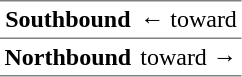<table border="1" cellspacing="0" cellpadding="3" frame="hsides" rules="rows">
<tr>
<th><span>Southbound</span></th>
<td>←  toward </td>
</tr>
<tr>
<th><span>Northbound</span></th>
<td>  toward  →</td>
</tr>
</table>
